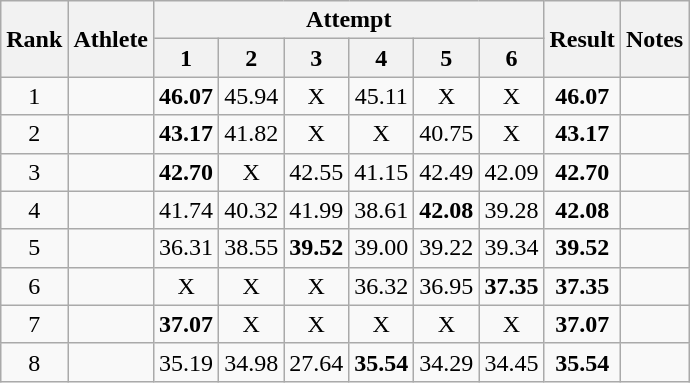<table class="wikitable">
<tr>
<th rowspan="2">Rank</th>
<th rowspan="2">Athlete</th>
<th colspan="6">Attempt</th>
<th rowspan="2">Result</th>
<th rowspan="2">Notes</th>
</tr>
<tr>
<th>1</th>
<th>2</th>
<th>3</th>
<th>4</th>
<th>5</th>
<th>6</th>
</tr>
<tr align="center">
<td>1</td>
<td align="left"></td>
<td><strong>46.07</strong></td>
<td>45.94</td>
<td>X</td>
<td>45.11</td>
<td>X</td>
<td>X</td>
<td><strong>46.07</strong></td>
<td></td>
</tr>
<tr align="center">
<td>2</td>
<td align="left"></td>
<td><strong>43.17</strong></td>
<td>41.82</td>
<td>X</td>
<td>X</td>
<td>40.75</td>
<td>X</td>
<td><strong>43.17</strong></td>
<td></td>
</tr>
<tr align="center">
<td>3</td>
<td align="left"></td>
<td><strong>42.70</strong></td>
<td>X</td>
<td>42.55</td>
<td>41.15</td>
<td>42.49</td>
<td>42.09</td>
<td><strong>42.70</strong></td>
<td></td>
</tr>
<tr align="center">
<td>4</td>
<td align="left"></td>
<td>41.74</td>
<td>40.32</td>
<td>41.99</td>
<td>38.61</td>
<td><strong>42.08</strong></td>
<td>39.28</td>
<td><strong>42.08</strong></td>
<td></td>
</tr>
<tr align="center">
<td>5</td>
<td align="left"></td>
<td>36.31</td>
<td>38.55</td>
<td><strong>39.52</strong></td>
<td>39.00</td>
<td>39.22</td>
<td>39.34</td>
<td><strong>39.52</strong></td>
<td></td>
</tr>
<tr align="center">
<td>6</td>
<td align="left"></td>
<td>X</td>
<td>X</td>
<td>X</td>
<td>36.32</td>
<td>36.95</td>
<td><strong>37.35</strong></td>
<td><strong>37.35</strong></td>
<td></td>
</tr>
<tr align="center">
<td>7</td>
<td align="left"></td>
<td><strong>37.07</strong></td>
<td>X</td>
<td>X</td>
<td>X</td>
<td>X</td>
<td>X</td>
<td><strong>37.07</strong></td>
<td></td>
</tr>
<tr align="center">
<td>8</td>
<td align="left"></td>
<td>35.19</td>
<td>34.98</td>
<td>27.64</td>
<td><strong>35.54</strong></td>
<td>34.29</td>
<td>34.45</td>
<td><strong>35.54</strong></td>
<td></td>
</tr>
</table>
